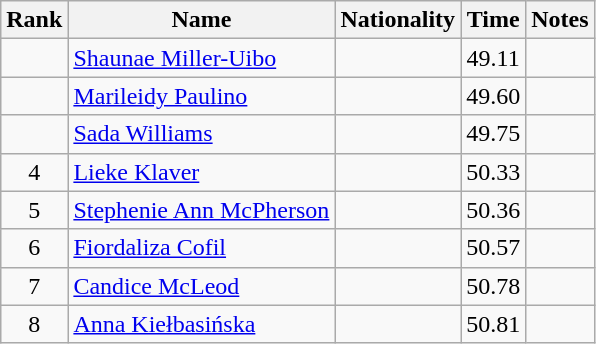<table class="wikitable sortable" style="text-align:center">
<tr>
<th>Rank</th>
<th>Name</th>
<th>Nationality</th>
<th>Time</th>
<th>Notes</th>
</tr>
<tr>
<td></td>
<td align=left><a href='#'>Shaunae Miller-Uibo</a></td>
<td align=left></td>
<td>49.11</td>
<td></td>
</tr>
<tr>
<td></td>
<td align=left><a href='#'>Marileidy Paulino</a></td>
<td align=left></td>
<td>49.60</td>
<td></td>
</tr>
<tr>
<td></td>
<td align=left><a href='#'>Sada Williams</a></td>
<td align=left></td>
<td>49.75</td>
<td></td>
</tr>
<tr>
<td>4</td>
<td align=left><a href='#'>Lieke Klaver</a></td>
<td align=left></td>
<td>50.33</td>
<td></td>
</tr>
<tr>
<td>5</td>
<td align=left><a href='#'>Stephenie Ann McPherson</a></td>
<td align=left></td>
<td>50.36</td>
<td></td>
</tr>
<tr>
<td>6</td>
<td align=left><a href='#'>Fiordaliza Cofil</a></td>
<td align=left></td>
<td>50.57</td>
<td></td>
</tr>
<tr>
<td>7</td>
<td align=left><a href='#'>Candice McLeod</a></td>
<td align=left></td>
<td>50.78</td>
<td></td>
</tr>
<tr>
<td>8</td>
<td align=left><a href='#'>Anna Kiełbasińska</a></td>
<td align=left></td>
<td>50.81</td>
<td></td>
</tr>
</table>
